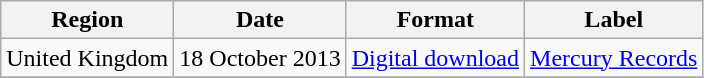<table class=wikitable>
<tr>
<th>Region</th>
<th>Date</th>
<th>Format</th>
<th>Label</th>
</tr>
<tr>
<td>United Kingdom</td>
<td>18 October 2013</td>
<td><a href='#'>Digital download</a></td>
<td><a href='#'>Mercury Records</a></td>
</tr>
<tr>
</tr>
</table>
